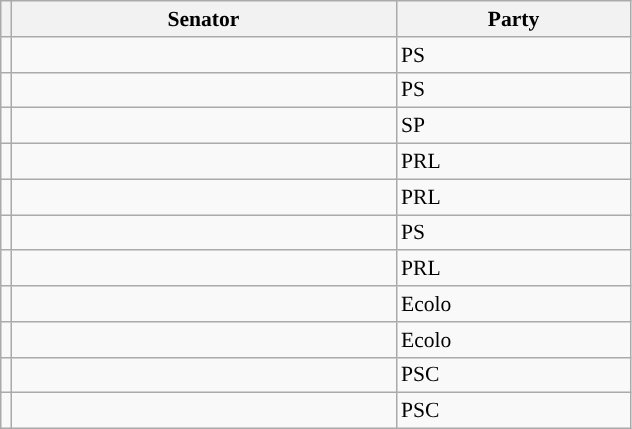<table class="sortable wikitable" style="text-align:left; font-size:90%;">
<tr>
<th></th>
<th width="250">Senator</th>
<th width="150">Party</th>
</tr>
<tr>
<td></td>
<td></td>
<td>PS</td>
</tr>
<tr>
<td></td>
<td></td>
<td>PS</td>
</tr>
<tr>
<td></td>
<td></td>
<td>SP</td>
</tr>
<tr>
<td></td>
<td></td>
<td>PRL</td>
</tr>
<tr>
<td></td>
<td></td>
<td>PRL</td>
</tr>
<tr>
<td></td>
<td></td>
<td>PS</td>
</tr>
<tr>
<td></td>
<td></td>
<td>PRL</td>
</tr>
<tr>
<td></td>
<td></td>
<td>Ecolo</td>
</tr>
<tr>
<td></td>
<td></td>
<td>Ecolo</td>
</tr>
<tr>
<td></td>
<td></td>
<td>PSC</td>
</tr>
<tr>
<td></td>
<td></td>
<td>PSC</td>
</tr>
</table>
